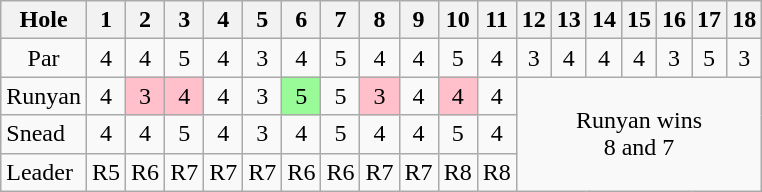<table class="wikitable" style="text-align:center">
<tr>
<th>Hole</th>
<th> 1 </th>
<th> 2 </th>
<th> 3 </th>
<th> 4 </th>
<th> 5 </th>
<th> 6 </th>
<th> 7 </th>
<th> 8 </th>
<th> 9 </th>
<th>10</th>
<th>11</th>
<th>12</th>
<th>13</th>
<th>14</th>
<th>15</th>
<th>16</th>
<th>17</th>
<th>18</th>
</tr>
<tr>
<td>Par</td>
<td>4</td>
<td>4</td>
<td>5</td>
<td>4</td>
<td>3</td>
<td>4</td>
<td>5</td>
<td>4</td>
<td>4</td>
<td>5</td>
<td>4</td>
<td>3</td>
<td>4</td>
<td>4</td>
<td>4</td>
<td>3</td>
<td>5</td>
<td>3</td>
</tr>
<tr>
<td align=left> Runyan</td>
<td>4</td>
<td style="background: Pink;">3</td>
<td style="background: Pink;">4</td>
<td>4</td>
<td>3</td>
<td style="background: PaleGreen;">5</td>
<td>5</td>
<td style="background: Pink;">3</td>
<td>4</td>
<td style="background: Pink;">4</td>
<td>4</td>
<td colspan=7 rowspan=3>Runyan wins<br>8 and 7</td>
</tr>
<tr>
<td align=left> Snead</td>
<td>4</td>
<td>4</td>
<td>5</td>
<td>4</td>
<td>3</td>
<td>4</td>
<td>5</td>
<td>4</td>
<td>4</td>
<td>5</td>
<td>4</td>
</tr>
<tr>
<td align=left>Leader</td>
<td>R5</td>
<td>R6</td>
<td>R7</td>
<td>R7</td>
<td>R7</td>
<td>R6</td>
<td>R6</td>
<td>R7</td>
<td>R7</td>
<td>R8</td>
<td>R8</td>
</tr>
</table>
